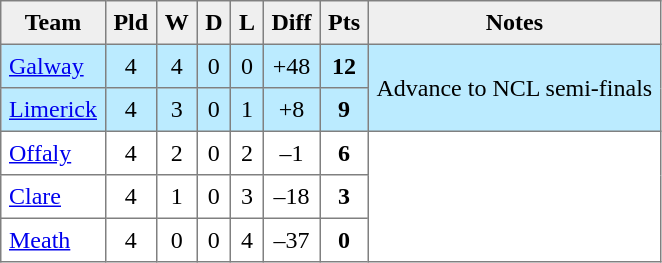<table style=border-collapse:collapse border=1 cellspacing=0 cellpadding=5>
<tr align=center bgcolor=#efefef>
<th>Team</th>
<th>Pld</th>
<th>W</th>
<th>D</th>
<th>L</th>
<th>Diff</th>
<th>Pts</th>
<th>Notes</th>
</tr>
<tr align=center style="background:#BBEBFF">
<td style="text-align:left;"> <a href='#'>Galway</a></td>
<td>4</td>
<td>4</td>
<td>0</td>
<td>0</td>
<td>+48</td>
<td><strong>12</strong></td>
<td rowspan=2>Advance to NCL semi-finals</td>
</tr>
<tr align=center style="background:#BBEBFF;">
<td style="text-align:left;"> <a href='#'>Limerick</a></td>
<td>4</td>
<td>3</td>
<td>0</td>
<td>1</td>
<td>+8</td>
<td><strong>9</strong></td>
</tr>
<tr align=center style="background:#FFFFFF;">
<td style="text-align:left;"> <a href='#'>Offaly</a></td>
<td>4</td>
<td>2</td>
<td>0</td>
<td>2</td>
<td>–1</td>
<td><strong>6</strong></td>
<td rowspan=3></td>
</tr>
<tr align=center style="background:#FFFFFF;">
<td style="text-align:left;"> <a href='#'>Clare</a></td>
<td>4</td>
<td>1</td>
<td>0</td>
<td>3</td>
<td>–18</td>
<td><strong>3</strong></td>
</tr>
<tr align=center style="background:#FFFFFF;">
<td style="text-align:left;"> <a href='#'>Meath</a></td>
<td>4</td>
<td>0</td>
<td>0</td>
<td>4</td>
<td>–37</td>
<td><strong>0</strong></td>
</tr>
</table>
